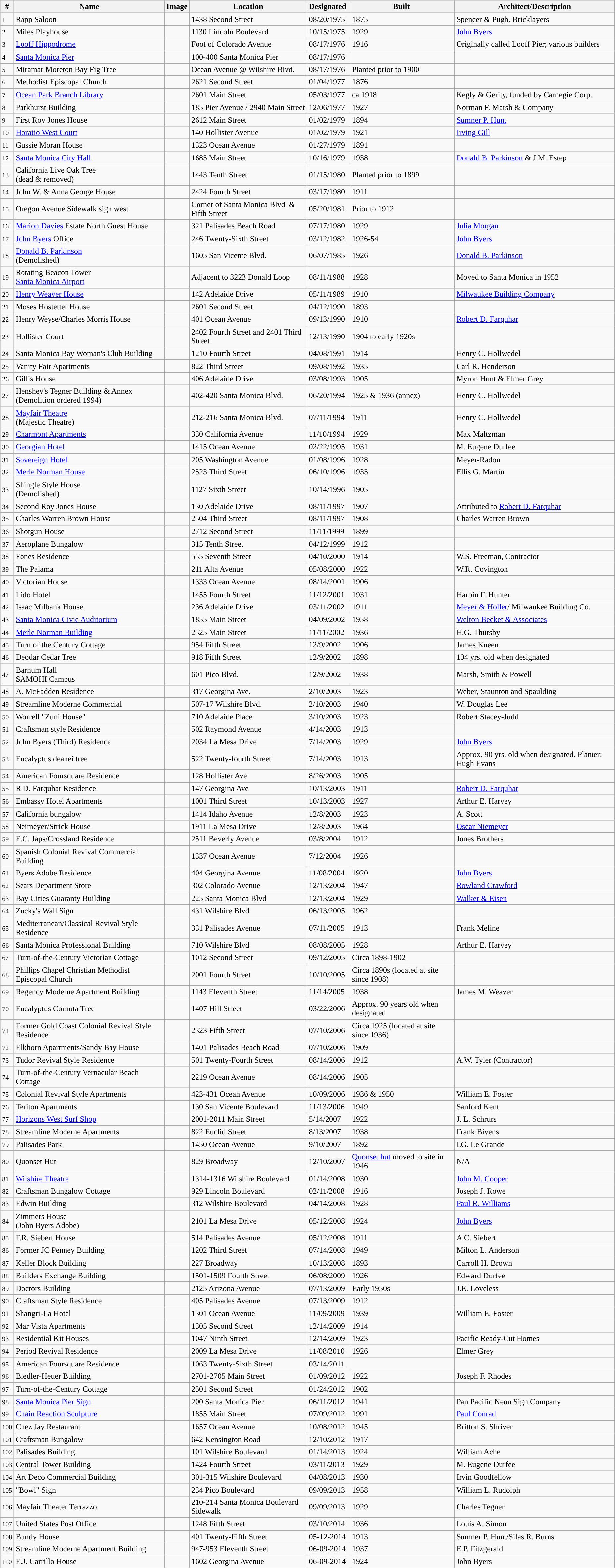<table class="wikitable sortable" style="width:98%">
<tr>
<th style="background-color:"><strong> #</strong></th>
<th style="background-color:">Name </th>
<th style="background-color:">Image</th>
<th style="background-color:">Location </th>
<th style="background-color:">Designated </th>
<th style="background-color:">Built </th>
<th style="background-color:">Architect/Description </th>
</tr>
<tr>
<td><small>1</small></td>
<td>Rapp Saloon</td>
<td></td>
<td>1438 Second Street<br><small></small></td>
<td>08/20/1975</td>
<td>1875</td>
<td>Spencer & Pugh, Bricklayers</td>
</tr>
<tr>
<td><small>2</small></td>
<td>Miles Playhouse</td>
<td></td>
<td>1130 Lincoln Boulevard <br><small></small></td>
<td>10/15/1975</td>
<td>1929</td>
<td><a href='#'>John Byers</a></td>
</tr>
<tr>
<td><small>3</small></td>
<td><a href='#'>Looff Hippodrome</a></td>
<td></td>
<td>Foot of Colorado Avenue<br><small></small></td>
<td>08/17/1976</td>
<td>1916</td>
<td>Originally called Looff Pier; various builders</td>
</tr>
<tr>
<td><small>4</small></td>
<td><a href='#'>Santa Monica Pier</a></td>
<td></td>
<td>100-400 Santa Monica Pier<br><small></small></td>
<td>08/17/1976</td>
<td></td>
<td></td>
</tr>
<tr>
<td><small>5</small></td>
<td>Miramar Moreton Bay Fig Tree</td>
<td></td>
<td>Ocean Avenue @ Wilshire Blvd.<br><small></small></td>
<td>08/17/1976</td>
<td>Planted prior to 1900</td>
<td></td>
</tr>
<tr>
<td><small>6</small></td>
<td>Methodist Episcopal Church</td>
<td></td>
<td>2621 Second Street<br><small></small></td>
<td>01/04/1977</td>
<td>1876</td>
<td></td>
</tr>
<tr>
<td><small>7</small></td>
<td><a href='#'>Ocean Park Branch Library</a></td>
<td></td>
<td>2601 Main Street<br><small></small></td>
<td>05/03/1977</td>
<td>ca 1918</td>
<td>Kegly & Gerity, funded by Carnegie Corp.</td>
</tr>
<tr>
<td><small>8</small></td>
<td>Parkhurst Building</td>
<td></td>
<td>185 Pier Avenue / 2940 Main Street<br><small></small></td>
<td>12/06/1977</td>
<td>1927</td>
<td>Norman F. Marsh & Company</td>
</tr>
<tr>
<td><small>9</small></td>
<td>First Roy Jones House</td>
<td></td>
<td>2612 Main Street<br><small></small></td>
<td>01/02/1979</td>
<td>1894</td>
<td><a href='#'>Sumner P. Hunt</a></td>
</tr>
<tr>
<td><small>10</small></td>
<td><a href='#'>Horatio West Court</a></td>
<td></td>
<td>140 Hollister Avenue <br><small></small></td>
<td>01/02/1979</td>
<td>1921</td>
<td><a href='#'>Irving Gill</a></td>
</tr>
<tr>
<td><small>11</small></td>
<td>Gussie Moran House</td>
<td></td>
<td>1323 Ocean Avenue<br><small></small></td>
<td>01/27/1979</td>
<td>1891</td>
<td></td>
</tr>
<tr>
<td><small>12</small></td>
<td><a href='#'>Santa Monica City Hall</a></td>
<td></td>
<td>1685 Main Street<br><small></small></td>
<td>10/16/1979</td>
<td>1938</td>
<td><a href='#'>Donald B. Parkinson</a> & J.M. Estep</td>
</tr>
<tr>
<td><small>13</small></td>
<td>California Live Oak Tree<br>(dead & removed)</td>
<td></td>
<td>1443 Tenth Street<br><small></small></td>
<td>01/15/1980</td>
<td>Planted prior to 1899</td>
<td></td>
</tr>
<tr>
<td><small>14</small></td>
<td>John W. & Anna George House</td>
<td></td>
<td>2424 Fourth Street<br><small></small></td>
<td>03/17/1980</td>
<td>1911</td>
<td></td>
</tr>
<tr>
<td><small>15</small></td>
<td>Oregon Avenue Sidewalk sign west</td>
<td></td>
<td>Corner of Santa Monica Blvd. & Fifth Street<br><small></small></td>
<td>05/20/1981</td>
<td>Prior to 1912</td>
<td></td>
</tr>
<tr>
<td><small>16</small></td>
<td><a href='#'>Marion Davies</a> Estate North Guest House</td>
<td></td>
<td>321 Palisades Beach Road<br><small></small></td>
<td>07/17/1980</td>
<td>1929</td>
<td><a href='#'>Julia Morgan</a></td>
</tr>
<tr>
<td><small>17</small></td>
<td><a href='#'>John Byers</a> Office</td>
<td></td>
<td>246 Twenty-Sixth Street<br><small></small></td>
<td>03/12/1982</td>
<td>1926-54</td>
<td><a href='#'>John Byers</a></td>
</tr>
<tr>
<td><small>18</small></td>
<td><a href='#'>Donald B. Parkinson</a><br>(Demolished)</td>
<td></td>
<td>1605 San Vicente Blvd.<br><small></small></td>
<td>06/07/1985</td>
<td>1926</td>
<td><a href='#'>Donald B. Parkinson</a></td>
</tr>
<tr>
<td><small>19</small></td>
<td>Rotating Beacon Tower<br><a href='#'>Santa Monica Airport</a></td>
<td></td>
<td>Adjacent to 3223 Donald Loop<br><small></small></td>
<td>08/11/1988</td>
<td>1928</td>
<td>Moved to Santa Monica in 1952</td>
</tr>
<tr>
<td><small>20</small></td>
<td><a href='#'>Henry Weaver House</a></td>
<td></td>
<td>142 Adelaide Drive<br><small></small></td>
<td>05/11/1989</td>
<td>1910</td>
<td><a href='#'>Milwaukee Building Company</a></td>
</tr>
<tr>
<td><small>21</small></td>
<td>Moses Hostetter House</td>
<td></td>
<td>2601 Second Street<br><small></small></td>
<td>04/12/1990</td>
<td>1893</td>
<td></td>
</tr>
<tr>
<td><small>22</small></td>
<td>Henry Weyse/Charles Morris House</td>
<td></td>
<td>401 Ocean Avenue<br><small></small></td>
<td>09/13/1990</td>
<td>1910</td>
<td><a href='#'>Robert D. Farquhar</a></td>
</tr>
<tr>
<td><small>23</small></td>
<td>Hollister Court</td>
<td></td>
<td>2402 Fourth Street and 2401 Third Street<br><small></small></td>
<td>12/13/1990</td>
<td>1904 to early 1920s</td>
<td></td>
</tr>
<tr>
<td><small>24</small></td>
<td>Santa Monica Bay Woman's Club Building</td>
<td></td>
<td>1210 Fourth Street<br><small></small></td>
<td>04/08/1991</td>
<td>1914</td>
<td>Henry C. Hollwedel</td>
</tr>
<tr>
<td><small>25</small></td>
<td>Vanity Fair Apartments</td>
<td></td>
<td>822 Third Street<br><small></small></td>
<td>09/08/1992</td>
<td>1935</td>
<td>Carl R. Henderson</td>
</tr>
<tr>
<td><small>26</small></td>
<td>Gillis House</td>
<td></td>
<td>406 Adelaide Drive<br><small></small></td>
<td>03/08/1993</td>
<td>1905</td>
<td>Myron Hunt & Elmer Grey</td>
</tr>
<tr>
<td><small>27</small></td>
<td>Henshey's Tegner Building & Annex<br>(Demolition ordered 1994)</td>
<td></td>
<td>402-420 Santa Monica Blvd.<br><small></small></td>
<td>06/20/1994</td>
<td>1925 & 1936 (annex)</td>
<td>Henry C. Hollwedel</td>
</tr>
<tr>
<td><small>28</small></td>
<td><a href='#'>Mayfair Theatre</a><br>(Majestic Theatre)</td>
<td></td>
<td>212-216 Santa Monica Blvd.<br><small></small></td>
<td>07/11/1994</td>
<td>1911</td>
<td>Henry C. Hollwedel</td>
</tr>
<tr>
<td><small>29</small></td>
<td><a href='#'>Charmont Apartments</a></td>
<td></td>
<td>330 California Avenue <br><small></small></td>
<td>11/10/1994</td>
<td>1929</td>
<td>Max Maltzman</td>
</tr>
<tr>
<td><small>30</small></td>
<td><a href='#'>Georgian Hotel</a></td>
<td></td>
<td>1415 Ocean Avenue<br><small></small></td>
<td>02/22/1995</td>
<td>1931</td>
<td>M. Eugene Durfee</td>
</tr>
<tr>
<td><small>31</small></td>
<td><a href='#'>Sovereign Hotel</a></td>
<td></td>
<td>205 Washington Avenue<br><small></small></td>
<td>01/08/1996</td>
<td>1928</td>
<td>Meyer-Radon</td>
</tr>
<tr>
<td><small>32</small></td>
<td><a href='#'>Merle Norman House</a></td>
<td></td>
<td>2523 Third Street<br><small></small></td>
<td>06/10/1996</td>
<td>1935</td>
<td>Ellis G. Martin</td>
</tr>
<tr>
<td><small>33</small></td>
<td>Shingle Style House<br>(Demolished)</td>
<td></td>
<td>1127 Sixth Street<br><small></small></td>
<td>10/14/1996</td>
<td>1905</td>
<td></td>
</tr>
<tr>
<td><small>34</small></td>
<td>Second Roy Jones House</td>
<td></td>
<td>130 Adelaide Drive<br><small></small></td>
<td>08/11/1997</td>
<td>1907</td>
<td>Attributed to <a href='#'>Robert D. Farquhar</a></td>
</tr>
<tr>
<td><small>35</small></td>
<td>Charles Warren Brown House</td>
<td></td>
<td>2504 Third Street<br><small></small></td>
<td>08/11/1997</td>
<td>1908</td>
<td>Charles Warren Brown</td>
</tr>
<tr>
<td><small>36</small></td>
<td>Shotgun House</td>
<td></td>
<td>2712 Second Street<br><small></small></td>
<td>11/11/1999</td>
<td>1899</td>
<td></td>
</tr>
<tr>
<td><small>37</small></td>
<td>Aeroplane Bungalow</td>
<td></td>
<td>315 Tenth Street<br><small></small></td>
<td>04/12/1999</td>
<td>1912</td>
<td></td>
</tr>
<tr>
<td><small>38</small></td>
<td>Fones Residence</td>
<td></td>
<td>555 Seventh Street<br><small></small></td>
<td>04/10/2000</td>
<td>1914</td>
<td>W.S. Freeman, Contractor</td>
</tr>
<tr>
<td><small>39</small></td>
<td>The Palama</td>
<td></td>
<td>211 Alta Avenue<br><small></small></td>
<td>05/08/2000</td>
<td>1922</td>
<td>W.R. Covington</td>
</tr>
<tr>
<td><small>40</small></td>
<td>Victorian House</td>
<td></td>
<td>1333 Ocean Avenue<br><small></small></td>
<td>08/14/2001</td>
<td>1906</td>
<td></td>
</tr>
<tr>
<td><small>41</small></td>
<td>Lido Hotel</td>
<td></td>
<td>1455 Fourth Street<br><small></small></td>
<td>11/12/2001</td>
<td>1931</td>
<td>Harbin F. Hunter</td>
</tr>
<tr>
<td><small>42</small></td>
<td>Isaac Milbank House</td>
<td></td>
<td>236 Adelaide Drive<br><small></small></td>
<td>03/11/2002</td>
<td>1911</td>
<td><a href='#'>Meyer & Holler</a>/ Milwaukee Building Co.</td>
</tr>
<tr>
<td><small>43</small></td>
<td><a href='#'>Santa Monica Civic Auditorium</a></td>
<td></td>
<td>1855 Main Street<br><small></small></td>
<td>04/09/2002</td>
<td>1958</td>
<td><a href='#'>Welton Becket & Associates</a></td>
</tr>
<tr>
<td><small>44</small></td>
<td><a href='#'>Merle Norman Building</a></td>
<td></td>
<td>2525 Main Street<br><small></small></td>
<td>11/11/2002</td>
<td>1936</td>
<td>H.G. Thursby</td>
</tr>
<tr>
<td><small>45</small></td>
<td>Turn of the Century Cottage</td>
<td></td>
<td>954 Fifth Street<br><small></small></td>
<td>12/9/2002</td>
<td>1906</td>
<td>James Kneen</td>
</tr>
<tr>
<td><small>46</small></td>
<td>Deodar Cedar Tree</td>
<td></td>
<td>918 Fifth Street<br><small></small></td>
<td>12/9/2002</td>
<td>1898</td>
<td>104 yrs. old when designated</td>
</tr>
<tr>
<td><small>47</small></td>
<td>Barnum Hall<br>SAMOHI Campus</td>
<td></td>
<td>601 Pico Blvd.<br><small></small></td>
<td>12/9/2002</td>
<td>1938</td>
<td>Marsh, Smith & Powell</td>
</tr>
<tr>
<td><small>48</small></td>
<td>A. McFadden Residence</td>
<td></td>
<td>317 Georgina Ave.<br><small></small></td>
<td>2/10/2003</td>
<td>1923</td>
<td>Weber, Staunton and Spaulding</td>
</tr>
<tr>
<td><small>49</small></td>
<td>Streamline Moderne Commercial</td>
<td></td>
<td>507-17 Wilshire Blvd.<br><small></small></td>
<td>2/10/2003</td>
<td>1940</td>
<td>W. Douglas Lee</td>
</tr>
<tr>
<td><small>50</small></td>
<td>Worrell "Zuni House"</td>
<td></td>
<td>710 Adelaide Place<br><small></small></td>
<td>3/10/2003</td>
<td>1923</td>
<td>Robert Stacey-Judd</td>
</tr>
<tr>
<td><small>51</small></td>
<td>Craftsman style Residence</td>
<td></td>
<td>502 Raymond Avenue<br><small></small></td>
<td>4/14/2003</td>
<td>1913</td>
<td></td>
</tr>
<tr>
<td><small>52</small></td>
<td>John Byers (Third) Residence</td>
<td></td>
<td>2034 La Mesa Drive<br><small></small></td>
<td>7/14/2003</td>
<td>1929</td>
<td><a href='#'>John Byers</a></td>
</tr>
<tr>
<td><small>53</small></td>
<td>Eucalyptus deanei tree</td>
<td></td>
<td>522 Twenty-fourth Street<br><small></small></td>
<td>7/14/2003</td>
<td>1913</td>
<td>Approx. 90 yrs. old when designated. Planter: Hugh Evans</td>
</tr>
<tr>
<td><small>54</small></td>
<td>American Foursquare Residence</td>
<td></td>
<td>128 Hollister Ave<br><small></small></td>
<td>8/26/2003</td>
<td>1905</td>
<td></td>
</tr>
<tr>
<td><small>55</small></td>
<td>R.D. Farquhar Residence</td>
<td></td>
<td>147 Georgina Ave<br><small></small></td>
<td>10/13/2003</td>
<td>1911</td>
<td><a href='#'>Robert D. Farquhar</a></td>
</tr>
<tr>
<td><small>56</small></td>
<td>Embassy Hotel Apartments</td>
<td></td>
<td>1001 Third Street<br><small></small></td>
<td>10/13/2003</td>
<td>1927</td>
<td>Arthur E. Harvey</td>
</tr>
<tr>
<td><small>57</small></td>
<td>California bungalow</td>
<td></td>
<td>1414 Idaho Avenue<br><small></small></td>
<td>12/8/2003</td>
<td>1923</td>
<td>A. Scott</td>
</tr>
<tr>
<td><small>58</small></td>
<td>Neimeyer/Strick House</td>
<td></td>
<td>1911 La Mesa Drive<br><small></small></td>
<td>12/8/2003</td>
<td>1964</td>
<td><a href='#'>Oscar Niemeyer</a></td>
</tr>
<tr>
<td><small>59</small></td>
<td>E.C. Japs/Crossland Residence</td>
<td></td>
<td>2511 Beverly Avenue<br><small></small></td>
<td>03/8/2004</td>
<td>1912</td>
<td>Jones Brothers</td>
</tr>
<tr>
<td><small>60</small></td>
<td>Spanish Colonial Revival Commercial Building</td>
<td></td>
<td>1337 Ocean Avenue<br><small></small></td>
<td>7/12/2004</td>
<td>1926</td>
<td></td>
</tr>
<tr>
<td><small>61</small></td>
<td>Byers Adobe Residence</td>
<td></td>
<td>404 Georgina Avenue<br><small></small></td>
<td>11/08/2004</td>
<td>1920</td>
<td><a href='#'>John Byers</a></td>
</tr>
<tr>
<td><small>62</small></td>
<td>Sears Department Store</td>
<td></td>
<td>302 Colorado Avenue<br><small></small></td>
<td>12/13/2004</td>
<td>1947</td>
<td><a href='#'>Rowland Crawford</a></td>
</tr>
<tr>
<td><small>63</small></td>
<td>Bay Cities Guaranty Building</td>
<td></td>
<td>225 Santa Monica Blvd<br><small></small></td>
<td>12/13/2004</td>
<td>1929</td>
<td><a href='#'>Walker & Eisen</a></td>
</tr>
<tr>
<td><small>64</small></td>
<td>Zucky's Wall Sign</td>
<td></td>
<td>431 Wilshire Blvd<br><small></small></td>
<td>06/13/2005</td>
<td>1962</td>
<td></td>
</tr>
<tr>
<td><small>65</small></td>
<td>Mediterranean/Classical Revival Style Residence</td>
<td></td>
<td>331 Palisades Avenue<br><small></small></td>
<td>07/11/2005</td>
<td>1913</td>
<td>Frank Meline</td>
</tr>
<tr>
<td><small>66</small></td>
<td>Santa Monica Professional Building</td>
<td></td>
<td>710 Wilshire Blvd<br><small></small></td>
<td>08/08/2005</td>
<td>1928</td>
<td>Arthur E. Harvey</td>
</tr>
<tr>
<td><small>67</small></td>
<td>Turn-of-the-Century Victorian Cottage</td>
<td></td>
<td>1012 Second Street<br><small></small></td>
<td>09/12/2005</td>
<td>Circa 1898-1902</td>
<td></td>
</tr>
<tr>
<td><small>68</small></td>
<td>Phillips Chapel Christian Methodist Episcopal Church</td>
<td></td>
<td>2001 Fourth Street<br><small></small></td>
<td>10/10/2005</td>
<td>Circa 1890s (located at site since 1908)</td>
<td></td>
</tr>
<tr>
<td><small>69</small></td>
<td>Regency Moderne Apartment Building</td>
<td></td>
<td>1143 Eleventh Street<br><small></small></td>
<td>11/14/2005</td>
<td>1938</td>
<td>James M. Weaver</td>
</tr>
<tr>
<td><small>70</small></td>
<td>Eucalyptus Cornuta Tree</td>
<td></td>
<td>1407 Hill Street<br><small></small></td>
<td>03/22/2006</td>
<td>Approx. 90 years old when designated</td>
<td></td>
</tr>
<tr>
<td><small>71</small></td>
<td>Former Gold Coast Colonial Revival Style Residence</td>
<td></td>
<td>2323 Fifth Street<br><small></small></td>
<td>07/10/2006</td>
<td>Circa 1925 (located at site since 1936)</td>
<td></td>
</tr>
<tr>
<td><small>72</small></td>
<td>Elkhorn Apartments/Sandy Bay House</td>
<td></td>
<td>1401 Palisades Beach Road<br><small></small></td>
<td>07/10/2006</td>
<td>1909</td>
<td></td>
</tr>
<tr>
<td><small>73</small></td>
<td>Tudor Revival Style Residence</td>
<td></td>
<td>501 Twenty-Fourth Street<br><small></small></td>
<td>08/14/2006</td>
<td>1912</td>
<td>A.W. Tyler (Contractor)</td>
</tr>
<tr>
<td><small>74</small></td>
<td>Turn-of-the-Century Vernacular Beach Cottage</td>
<td></td>
<td>2219 Ocean Avenue<br><small></small></td>
<td>08/14/2006</td>
<td>1905</td>
<td></td>
</tr>
<tr>
<td><small>75</small></td>
<td>Colonial Revival Style Apartments</td>
<td></td>
<td>423-431 Ocean Avenue<br><small></small></td>
<td>10/09/2006</td>
<td>1936 & 1950</td>
<td>William E. Foster</td>
</tr>
<tr>
<td><small>76</small></td>
<td>Teriton Apartments</td>
<td></td>
<td>130 San Vicente Boulevard<br><small></small></td>
<td>11/13/2006</td>
<td>1949</td>
<td>Sanford Kent</td>
</tr>
<tr>
<td><small>77</small></td>
<td><a href='#'>Horizons West Surf Shop</a></td>
<td></td>
<td>2001-2011 Main Street<br><small></small></td>
<td>5/14/2007</td>
<td>1922</td>
<td>J. L. Schrurs</td>
</tr>
<tr>
<td><small>78</small></td>
<td>Streamline Moderne Apartments</td>
<td></td>
<td>822 Euclid Street<br><small></small></td>
<td>8/13/2007</td>
<td>1938</td>
<td>Frank Bivens</td>
</tr>
<tr>
<td><small>79</small></td>
<td>Palisades Park</td>
<td></td>
<td>1450 Ocean Avenue<br><small></small></td>
<td>9/10/2007</td>
<td>1892</td>
<td>I.G. Le Grande</td>
</tr>
<tr>
<td><small>80</small></td>
<td>Quonset Hut</td>
<td></td>
<td>829 Broadway<br><small></small></td>
<td>12/10/2007</td>
<td><a href='#'>Quonset hut</a> moved to site in 1946</td>
<td>N/A</td>
</tr>
<tr>
<td><small>81</small></td>
<td><a href='#'>Wilshire Theatre</a></td>
<td></td>
<td>1314-1316 Wilshire Boulevard<br><small></small></td>
<td>01/14/2008</td>
<td>1930</td>
<td><a href='#'>John M. Cooper</a></td>
</tr>
<tr>
<td><small>82</small></td>
<td>Craftsman Bungalow Cottage</td>
<td></td>
<td>929 Lincoln Boulevard<br><small></small></td>
<td>02/11/2008</td>
<td>1916</td>
<td>Joseph J. Rowe</td>
</tr>
<tr>
<td><small>83</small></td>
<td>Edwin Building</td>
<td></td>
<td>312 Wilshire Boulevard<br><small></small></td>
<td>04/14/2008</td>
<td>1928</td>
<td><a href='#'>Paul R. Williams</a></td>
</tr>
<tr>
<td><small>84</small></td>
<td>Zimmers House <br>(John Byers Adobe)</td>
<td></td>
<td>2101 La Mesa Drive<br><small></small></td>
<td>05/12/2008</td>
<td>1924</td>
<td><a href='#'>John Byers</a></td>
</tr>
<tr>
<td><small>85</small></td>
<td>F.R. Siebert House</td>
<td></td>
<td>514 Palisades Avenue<br><small></small></td>
<td>05/12/2008</td>
<td>1911</td>
<td>A.C. Siebert</td>
</tr>
<tr>
<td><small>86</small></td>
<td>Former JC Penney Building</td>
<td></td>
<td>1202 Third Street<br><small></small></td>
<td>07/14/2008</td>
<td>1949</td>
<td>Milton L. Anderson</td>
</tr>
<tr>
<td><small>87</small></td>
<td>Keller Block Building</td>
<td></td>
<td>227 Broadway<br><small></small></td>
<td>10/13/2008</td>
<td>1893</td>
<td>Carroll H. Brown</td>
</tr>
<tr>
<td><small>88</small></td>
<td>Builders Exchange Building</td>
<td></td>
<td>1501-1509 Fourth Street<br><small></small></td>
<td>06/08/2009</td>
<td>1926</td>
<td>Edward Durfee</td>
</tr>
<tr>
<td><small>89</small></td>
<td>Doctors Building</td>
<td></td>
<td>2125 Arizona Avenue<br><small></small></td>
<td>07/13/2009</td>
<td>Early 1950s</td>
<td>J.E. Loveless</td>
</tr>
<tr>
<td><small>90</small></td>
<td>Craftsman Style Residence</td>
<td></td>
<td>405 Palisades Avenue<br><small></small></td>
<td>07/13/2009</td>
<td>1912</td>
<td></td>
</tr>
<tr>
<td><small>91</small></td>
<td>Shangri-La Hotel</td>
<td></td>
<td>1301 Ocean Avenue<br><small></small></td>
<td>11/09/2009</td>
<td>1939</td>
<td>William E. Foster</td>
</tr>
<tr>
<td><small>92</small></td>
<td>Mar Vista Apartments</td>
<td></td>
<td>1305 Second Street<br><small></small></td>
<td>12/14/2009</td>
<td>1914</td>
<td></td>
</tr>
<tr>
<td><small>93</small></td>
<td>Residential Kit Houses</td>
<td></td>
<td>1047 Ninth Street<br><small></small></td>
<td>12/14/2009</td>
<td>1923</td>
<td>Pacific Ready-Cut Homes</td>
</tr>
<tr>
<td><small>94</small></td>
<td>Period Revival Residence</td>
<td></td>
<td>2009 La Mesa Drive<br><small></small></td>
<td>11/08/2010</td>
<td>1926</td>
<td>Elmer Grey</td>
</tr>
<tr>
<td><small>95</small></td>
<td>American Foursquare Residence</td>
<td></td>
<td>1063 Twenty-Sixth Street<br><small></small></td>
<td>03/14/2011</td>
<td></td>
<td></td>
</tr>
<tr>
<td><small>96</small></td>
<td>Biedler-Heuer Building</td>
<td></td>
<td>2701-2705 Main Street<br><small></small></td>
<td>01/09/2012</td>
<td>1922</td>
<td>Joseph F. Rhodes</td>
</tr>
<tr>
<td><small>97</small></td>
<td>Turn-of-the-Century Cottage</td>
<td></td>
<td>2501 Second Street<br><small></small></td>
<td>01/24/2012</td>
<td>1902</td>
<td></td>
</tr>
<tr>
<td><small>98</small></td>
<td><a href='#'>Santa Monica Pier Sign</a></td>
<td></td>
<td>200 Santa Monica Pier<br><small></small></td>
<td>06/11/2012</td>
<td>1941</td>
<td>Pan Pacific Neon Sign Company</td>
</tr>
<tr>
<td><small>99</small></td>
<td><a href='#'>Chain Reaction Sculpture</a></td>
<td></td>
<td>1855 Main Street<br><small></small></td>
<td>07/09/2012</td>
<td>1991</td>
<td><a href='#'>Paul Conrad</a></td>
</tr>
<tr>
<td><small>100</small></td>
<td>Chez Jay Restaurant</td>
<td></td>
<td>1657 Ocean Avenue<br><small></small></td>
<td>10/08/2012</td>
<td>1945</td>
<td>Britton S. Shriver</td>
</tr>
<tr>
<td><small>101</small></td>
<td>Craftsman Bungalow</td>
<td></td>
<td>642 Kensington Road<br><small></small></td>
<td>12/10/2012</td>
<td>1917</td>
<td></td>
</tr>
<tr>
<td><small>102</small></td>
<td>Palisades Building</td>
<td></td>
<td>101 Wilshire Boulevard<br><small></small></td>
<td>01/14/2013</td>
<td>1924</td>
<td>William Ache</td>
</tr>
<tr>
<td><small>103</small></td>
<td>Central Tower Building</td>
<td></td>
<td>1424 Fourth Street<br><small></small></td>
<td>03/11/2013</td>
<td>1929</td>
<td>M. Eugene Durfee</td>
</tr>
<tr>
<td><small>104</small></td>
<td>Art Deco Commercial Building</td>
<td></td>
<td>301-315 Wilshire Boulevard<br><small></small></td>
<td>04/08/2013</td>
<td>1930</td>
<td>Irvin Goodfellow</td>
</tr>
<tr>
<td><small>105</small></td>
<td>"Bowl" Sign</td>
<td></td>
<td>234 Pico Boulevard<br><small></small></td>
<td>09/09/2013</td>
<td>1958</td>
<td>William L. Rudolph</td>
</tr>
<tr>
<td><small>106</small></td>
<td>Mayfair Theater Terrazzo</td>
<td></td>
<td>210-214 Santa Monica Boulevard Sidewalk<br><small></small></td>
<td>09/09/2013</td>
<td>1929</td>
<td>Charles Tegner</td>
</tr>
<tr>
<td><small>107</small></td>
<td>United States Post Office</td>
<td></td>
<td>1248 Fifth Street<br><small></small></td>
<td>03/10/2014</td>
<td>1936</td>
<td>Louis A. Simon</td>
</tr>
<tr>
<td><small>108</small></td>
<td>Bundy House</td>
<td></td>
<td>401 Twenty-Fifth Street<br><small></small></td>
<td>05-12-2014</td>
<td>1913</td>
<td>Sumner P. Hunt/Silas R. Burns</td>
</tr>
<tr>
<td><small>109</small></td>
<td>Streamline Moderne Apartment Building</td>
<td></td>
<td>947-953 Eleventh Street<br><small></small></td>
<td>06-09-2014</td>
<td>1937</td>
<td>E.P. Fitzgerald</td>
</tr>
<tr>
<td><small>110</small></td>
<td>E.J. Carrillo House</td>
<td></td>
<td>1602 Georgina Avenue<br><small></small></td>
<td>06-09-2014</td>
<td>1924</td>
<td>John Byers</td>
</tr>
<tr>
</tr>
</table>
